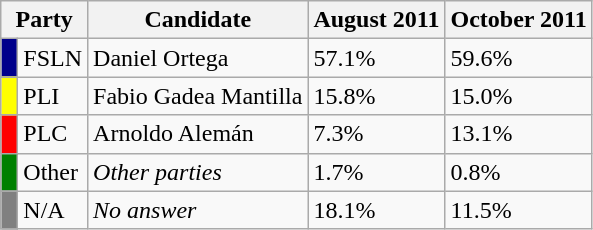<table class="wikitable">
<tr>
<th colspan=2>Party</th>
<th>Candidate</th>
<th>August 2011</th>
<th>October 2011</th>
</tr>
<tr>
<td style="background:darkblue;"> </td>
<td>FSLN</td>
<td>Daniel Ortega</td>
<td>57.1%</td>
<td>59.6%</td>
</tr>
<tr>
<td style="background:yellow;"> </td>
<td>PLI</td>
<td>Fabio Gadea Mantilla</td>
<td>15.8%</td>
<td>15.0%</td>
</tr>
<tr>
<td bgcolor=red> </td>
<td>PLC</td>
<td>Arnoldo Alemán</td>
<td>7.3%</td>
<td>13.1%</td>
</tr>
<tr>
<td bgcolor=green> </td>
<td>Other</td>
<td><em>Other parties</em></td>
<td>1.7%</td>
<td>0.8%</td>
</tr>
<tr>
<td bgcolor=gray> </td>
<td>N/A</td>
<td><em>No answer</em></td>
<td>18.1%</td>
<td>11.5%</td>
</tr>
</table>
